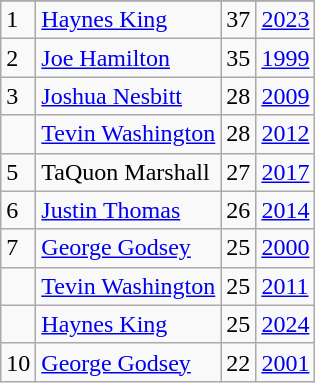<table class="wikitable">
<tr>
</tr>
<tr>
<td>1</td>
<td><a href='#'>Haynes King</a></td>
<td><abbr>37</abbr></td>
<td><a href='#'>2023</a></td>
</tr>
<tr>
<td>2</td>
<td><a href='#'>Joe Hamilton</a></td>
<td><abbr>35</abbr></td>
<td><a href='#'>1999</a></td>
</tr>
<tr>
<td>3</td>
<td><a href='#'>Joshua Nesbitt</a></td>
<td><abbr>28</abbr></td>
<td><a href='#'>2009</a></td>
</tr>
<tr>
<td></td>
<td><a href='#'>Tevin Washington</a></td>
<td><abbr>28</abbr></td>
<td><a href='#'>2012</a></td>
</tr>
<tr>
<td>5</td>
<td>TaQuon Marshall</td>
<td><abbr>27</abbr></td>
<td><a href='#'>2017</a></td>
</tr>
<tr>
<td>6</td>
<td><a href='#'>Justin Thomas</a></td>
<td><abbr>26</abbr></td>
<td><a href='#'>2014</a></td>
</tr>
<tr>
<td>7</td>
<td><a href='#'>George Godsey</a></td>
<td><abbr>25</abbr></td>
<td><a href='#'>2000</a></td>
</tr>
<tr>
<td></td>
<td><a href='#'>Tevin Washington</a></td>
<td><abbr>25</abbr></td>
<td><a href='#'>2011</a></td>
</tr>
<tr>
<td></td>
<td><a href='#'>Haynes King</a></td>
<td><abbr>25</abbr></td>
<td><a href='#'>2024</a></td>
</tr>
<tr>
<td>10</td>
<td><a href='#'>George Godsey</a></td>
<td><abbr>22</abbr></td>
<td><a href='#'>2001</a></td>
</tr>
</table>
